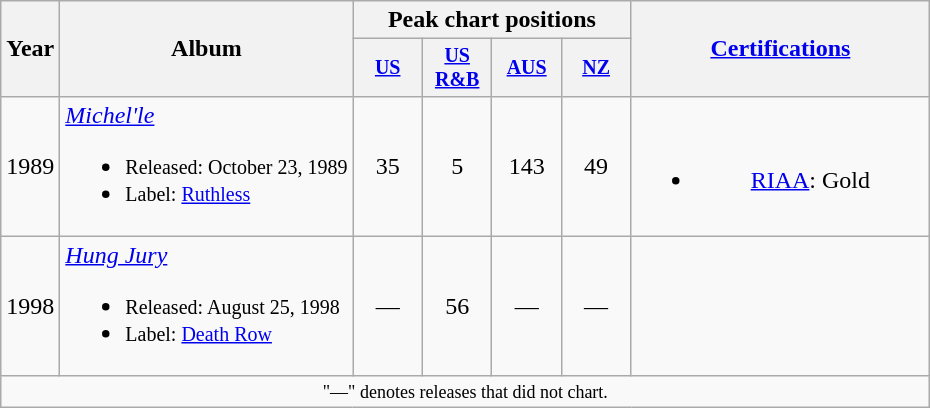<table class="wikitable" style="text-align:center;">
<tr>
<th rowspan="2">Year</th>
<th rowspan="2">Album</th>
<th colspan="4">Peak chart positions</th>
<th scope="col" rowspan="2" style="width:12em;"><a href='#'>Certifications</a></th>
</tr>
<tr style="font-size:smaller;">
<th style="width:40px;"><a href='#'>US</a><br></th>
<th style="width:40px;"><a href='#'>US R&B</a><br></th>
<th style="width:40px;"><a href='#'>AUS</a><br></th>
<th style="width:40px;"><a href='#'>NZ</a><br></th>
</tr>
<tr>
<td>1989</td>
<td style="text-align:left;"><em><a href='#'>Michel'le</a></em><br><ul><li><small>Released: October 23, 1989</small></li><li><small>Label: <a href='#'>Ruthless</a></small></li></ul></td>
<td>35</td>
<td>5</td>
<td>143</td>
<td>49</td>
<td><br><ul><li><a href='#'>RIAA</a>: Gold</li></ul></td>
</tr>
<tr>
<td>1998</td>
<td style="text-align:left;"><em><a href='#'>Hung Jury</a></em><br><ul><li><small>Released: August 25, 1998</small></li><li><small>Label: <a href='#'>Death Row</a></small></li></ul></td>
<td>—</td>
<td>56</td>
<td>—</td>
<td>—</td>
<td></td>
</tr>
<tr>
<td colspan="7" style="text-align:center; font-size:9pt;">"—" denotes releases that did not chart.</td>
</tr>
</table>
